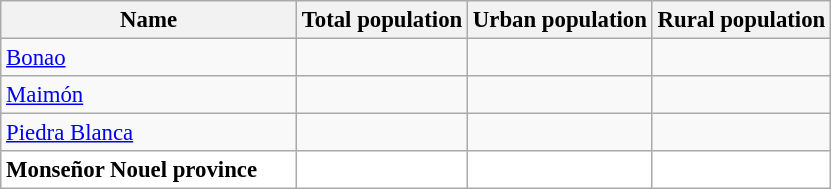<table class="wikitable sortable" style="text-align:right; font-size:95%;">
<tr>
<th width="190px">Name</th>
<th>Total population</th>
<th>Urban population</th>
<th>Rural population</th>
</tr>
<tr>
<td align="left"><a href='#'>Bonao</a></td>
<td></td>
<td></td>
<td></td>
</tr>
<tr>
<td align="left"><a href='#'>Maimón</a></td>
<td></td>
<td></td>
<td></td>
</tr>
<tr>
<td align="left"><a href='#'>Piedra Blanca</a></td>
<td></td>
<td></td>
<td></td>
</tr>
<tr style="background:white">
<td align="left"><strong>Monseñor Nouel province</strong></td>
<td></td>
<td></td>
<td></td>
</tr>
</table>
